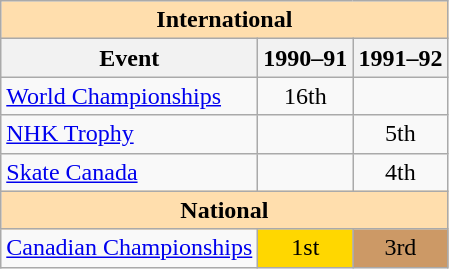<table class="wikitable" style="text-align:center">
<tr>
<th style="background-color: #ffdead; " colspan=3 align=center>International</th>
</tr>
<tr>
<th>Event</th>
<th>1990–91</th>
<th>1991–92</th>
</tr>
<tr>
<td align=left><a href='#'>World Championships</a></td>
<td>16th</td>
<td></td>
</tr>
<tr>
<td align=left><a href='#'>NHK Trophy</a></td>
<td></td>
<td>5th</td>
</tr>
<tr>
<td align=left><a href='#'>Skate Canada</a></td>
<td></td>
<td>4th</td>
</tr>
<tr>
<th style="background-color: #ffdead; " colspan=3 align=center>National</th>
</tr>
<tr>
<td align=left><a href='#'>Canadian Championships</a></td>
<td bgcolor=gold>1st</td>
<td bgcolor=cc9966>3rd</td>
</tr>
</table>
